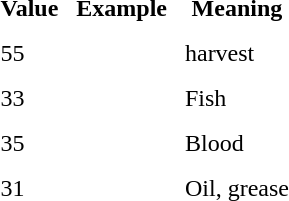<table align=center=1 cellpadding="5">
<tr>
<th>Value</th>
<th>Example</th>
<th>Meaning</th>
</tr>
<tr>
<td>55</td>
<td></td>
<td>harvest</td>
</tr>
<tr>
<td>33</td>
<td></td>
<td>Fish</td>
</tr>
<tr>
<td>35</td>
<td></td>
<td>Blood</td>
</tr>
<tr>
<td>31</td>
<td></td>
<td>Oil, grease</td>
</tr>
</table>
